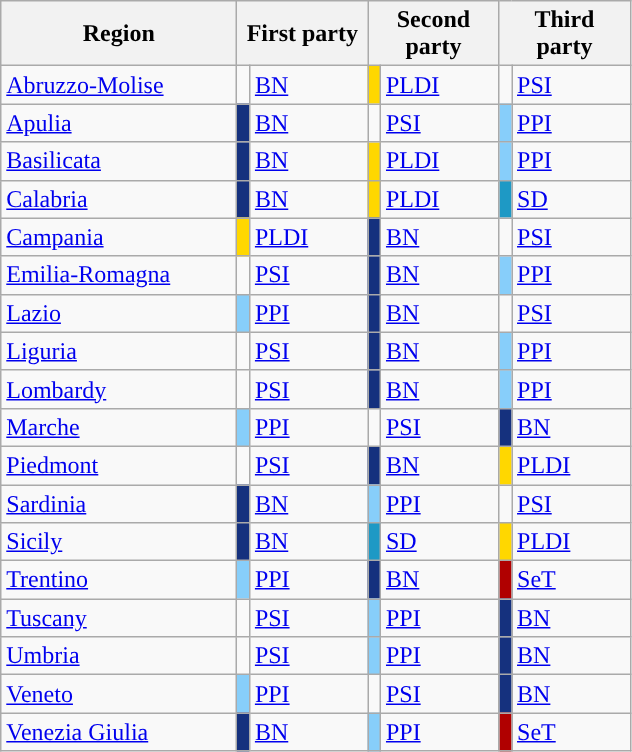<table class="wikitable" style="valign:top;">
<tr>
<th style="width:150px;">Region</th>
<th colspan=2 style="width:80px;">First party</th>
<th colspan=2 style="width:80px;">Second party</th>
<th colspan=2 style="width:80px;">Third party</th>
</tr>
<tr>
<td><a href='#'>Abruzzo-Molise</a></td>
<td width="1"></td>
<td align="left"><a href='#'>BN</a></td>
<td width="1" bgcolor="gold"></td>
<td align="left"><a href='#'>PLDI</a></td>
<td width="1"></td>
<td align="left"><a href='#'>PSI</a></td>
</tr>
<tr>
<td><a href='#'>Apulia</a></td>
<td width="1" bgcolor="#15317E"></td>
<td align="left"><a href='#'>BN</a></td>
<td width="1"></td>
<td align="left"><a href='#'>PSI</a></td>
<td width="1" bgcolor="#87CEFA"></td>
<td align="left"><a href='#'>PPI</a></td>
</tr>
<tr>
<td><a href='#'>Basilicata</a></td>
<td width="1" bgcolor="#15317E"></td>
<td align="left"><a href='#'>BN</a></td>
<td width="1" bgcolor="gold"></td>
<td align="left"><a href='#'>PLDI</a></td>
<td width="1" bgcolor="#87CEFA"></td>
<td align="left"><a href='#'>PPI</a></td>
</tr>
<tr>
<td><a href='#'>Calabria</a></td>
<td width="1" bgcolor="#15317E"></td>
<td align="left"><a href='#'>BN</a></td>
<td width="1" bgcolor="gold"></td>
<td align="left"><a href='#'>PLDI</a></td>
<td width="1" bgcolor="#1E99C5"></td>
<td align="left"><a href='#'>SD</a></td>
</tr>
<tr>
<td><a href='#'>Campania</a></td>
<td width="1" bgcolor="gold"></td>
<td align="left"><a href='#'>PLDI</a></td>
<td width="1" bgcolor="#15317E"></td>
<td align="left"><a href='#'>BN</a></td>
<td width="1"></td>
<td align="left"><a href='#'>PSI</a></td>
</tr>
<tr>
<td><a href='#'>Emilia-Romagna</a></td>
<td width="1"></td>
<td align="left"><a href='#'>PSI</a></td>
<td width="1" bgcolor="#15317E"></td>
<td align="left"><a href='#'>BN</a></td>
<td width="1" bgcolor="#87CEFA"></td>
<td align="left"><a href='#'>PPI</a></td>
</tr>
<tr>
<td><a href='#'>Lazio</a></td>
<td width="1" bgcolor="#87CEFA"></td>
<td align="left"><a href='#'>PPI</a></td>
<td width="1" bgcolor="#15317E"></td>
<td align="left"><a href='#'>BN</a></td>
<td width="1"></td>
<td align="left"><a href='#'>PSI</a></td>
</tr>
<tr>
<td><a href='#'>Liguria</a></td>
<td width="1"></td>
<td align="left"><a href='#'>PSI</a></td>
<td width="1" bgcolor="#15317E"></td>
<td align="left"><a href='#'>BN</a></td>
<td width="1" bgcolor="#87CEFA"></td>
<td align="left"><a href='#'>PPI</a></td>
</tr>
<tr>
<td><a href='#'>Lombardy</a></td>
<td width="1"></td>
<td align="left"><a href='#'>PSI</a></td>
<td width="1" bgcolor="#15317E"></td>
<td align="left"><a href='#'>BN</a></td>
<td width="1" bgcolor="#87CEFA"></td>
<td align="left"><a href='#'>PPI</a></td>
</tr>
<tr>
<td><a href='#'>Marche</a></td>
<td width="1" bgcolor="#87CEFA"></td>
<td align="left"><a href='#'>PPI</a></td>
<td width="1"></td>
<td align="left"><a href='#'>PSI</a></td>
<td width="1" bgcolor="#15317E"></td>
<td align="left"><a href='#'>BN</a></td>
</tr>
<tr>
<td><a href='#'>Piedmont</a></td>
<td width="1"></td>
<td align="left"><a href='#'>PSI</a></td>
<td width="1" bgcolor="#15317E"></td>
<td align="left"><a href='#'>BN</a></td>
<td width="1" bgcolor="gold"></td>
<td align="left"><a href='#'>PLDI</a></td>
</tr>
<tr>
<td><a href='#'>Sardinia</a></td>
<td width="1" bgcolor="#15317E"></td>
<td align="left"><a href='#'>BN</a></td>
<td width="1" bgcolor="#87CEFA"></td>
<td align="left"><a href='#'>PPI</a></td>
<td width="1"></td>
<td align="left"><a href='#'>PSI</a></td>
</tr>
<tr>
<td><a href='#'>Sicily</a></td>
<td width="1" bgcolor="#15317E"></td>
<td align="left"><a href='#'>BN</a></td>
<td width="1" bgcolor="#1E99C5"></td>
<td align="left"><a href='#'>SD</a></td>
<td width="1" bgcolor="gold"></td>
<td align="left"><a href='#'>PLDI</a></td>
</tr>
<tr>
<td><a href='#'>Trentino</a></td>
<td width="1" bgcolor="#87CEFA"></td>
<td align="left"><a href='#'>PPI</a></td>
<td width="1" bgcolor="#15317E"></td>
<td align="left"><a href='#'>BN</a></td>
<td width="1" bgcolor="#B00000"></td>
<td align="left"><a href='#'>SeT</a></td>
</tr>
<tr>
<td><a href='#'>Tuscany</a></td>
<td width="1"></td>
<td align="left"><a href='#'>PSI</a></td>
<td width="1" bgcolor="#87CEFA"></td>
<td align="left"><a href='#'>PPI</a></td>
<td width="1" bgcolor="#15317E"></td>
<td align="left"><a href='#'>BN</a></td>
</tr>
<tr>
<td><a href='#'>Umbria</a></td>
<td width="1"></td>
<td align="left"><a href='#'>PSI</a></td>
<td width="1" bgcolor="#87CEFA"></td>
<td align="left"><a href='#'>PPI</a></td>
<td width="1" bgcolor="#15317E"></td>
<td align="left"><a href='#'>BN</a></td>
</tr>
<tr>
<td><a href='#'>Veneto</a></td>
<td width="1" bgcolor="#87CEFA"></td>
<td align="left"><a href='#'>PPI</a></td>
<td width="1"></td>
<td align="left"><a href='#'>PSI</a></td>
<td width="1" bgcolor="#15317E"></td>
<td align="left"><a href='#'>BN</a></td>
</tr>
<tr>
<td><a href='#'>Venezia Giulia</a></td>
<td width="1" bgcolor="#15317E"></td>
<td align="left"><a href='#'>BN</a></td>
<td width="1" bgcolor="#87CEFA"></td>
<td align="left"><a href='#'>PPI</a></td>
<td width="1" bgcolor="#B00000"></td>
<td align="left"><a href='#'>SeT</a></td>
</tr>
</table>
